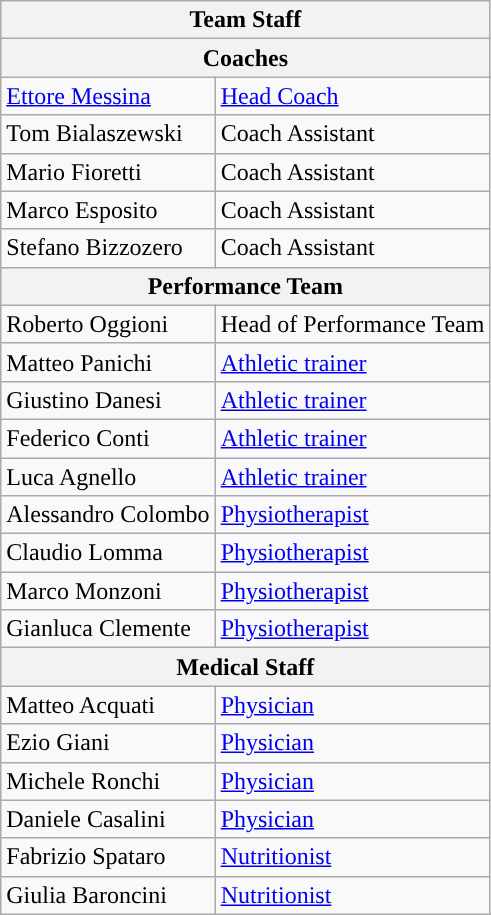<table class="wikitable sortable">
<tr>
<th colspan=2>Team Staff</th>
</tr>
<tr>
<th colspan=2>Coaches</th>
</tr>
<tr>
<td><a href='#'>Ettore Messina</a></td>
<td><a href='#'>Head Coach</a></td>
</tr>
<tr>
<td>Tom Bialaszewski</td>
<td>Coach Assistant</td>
</tr>
<tr>
<td>Mario Fioretti</td>
<td>Coach Assistant</td>
</tr>
<tr>
<td>Marco Esposito</td>
<td>Coach Assistant</td>
</tr>
<tr>
<td>Stefano Bizzozero</td>
<td>Coach Assistant</td>
</tr>
<tr>
<th colspan=2>Performance Team</th>
</tr>
<tr>
<td>Roberto Oggioni</td>
<td>Head of Performance Team</td>
</tr>
<tr>
<td>Matteo Panichi</td>
<td><a href='#'>Athletic trainer</a></td>
</tr>
<tr>
<td>Giustino Danesi</td>
<td><a href='#'>Athletic trainer</a></td>
</tr>
<tr>
<td>Federico Conti</td>
<td><a href='#'>Athletic trainer</a></td>
</tr>
<tr>
<td>Luca Agnello</td>
<td><a href='#'>Athletic trainer</a></td>
</tr>
<tr>
<td>Alessandro Colombo</td>
<td><a href='#'>Physiotherapist</a></td>
</tr>
<tr>
<td>Claudio Lomma</td>
<td><a href='#'>Physiotherapist</a></td>
</tr>
<tr>
<td>Marco Monzoni</td>
<td><a href='#'>Physiotherapist</a></td>
</tr>
<tr>
<td>Gianluca Clemente</td>
<td><a href='#'>Physiotherapist</a></td>
</tr>
<tr>
<th colspan=2>Medical Staff</th>
</tr>
<tr>
<td>Matteo Acquati</td>
<td><a href='#'>Physician</a></td>
</tr>
<tr>
<td>Ezio Giani</td>
<td><a href='#'>Physician</a></td>
</tr>
<tr>
<td>Michele Ronchi</td>
<td><a href='#'>Physician</a></td>
</tr>
<tr>
<td>Daniele Casalini</td>
<td><a href='#'>Physician</a></td>
</tr>
<tr>
<td>Fabrizio Spataro</td>
<td><a href='#'>Nutritionist</a></td>
</tr>
<tr>
<td>Giulia Baroncini</td>
<td><a href='#'>Nutritionist</a></td>
</tr>
</table>
